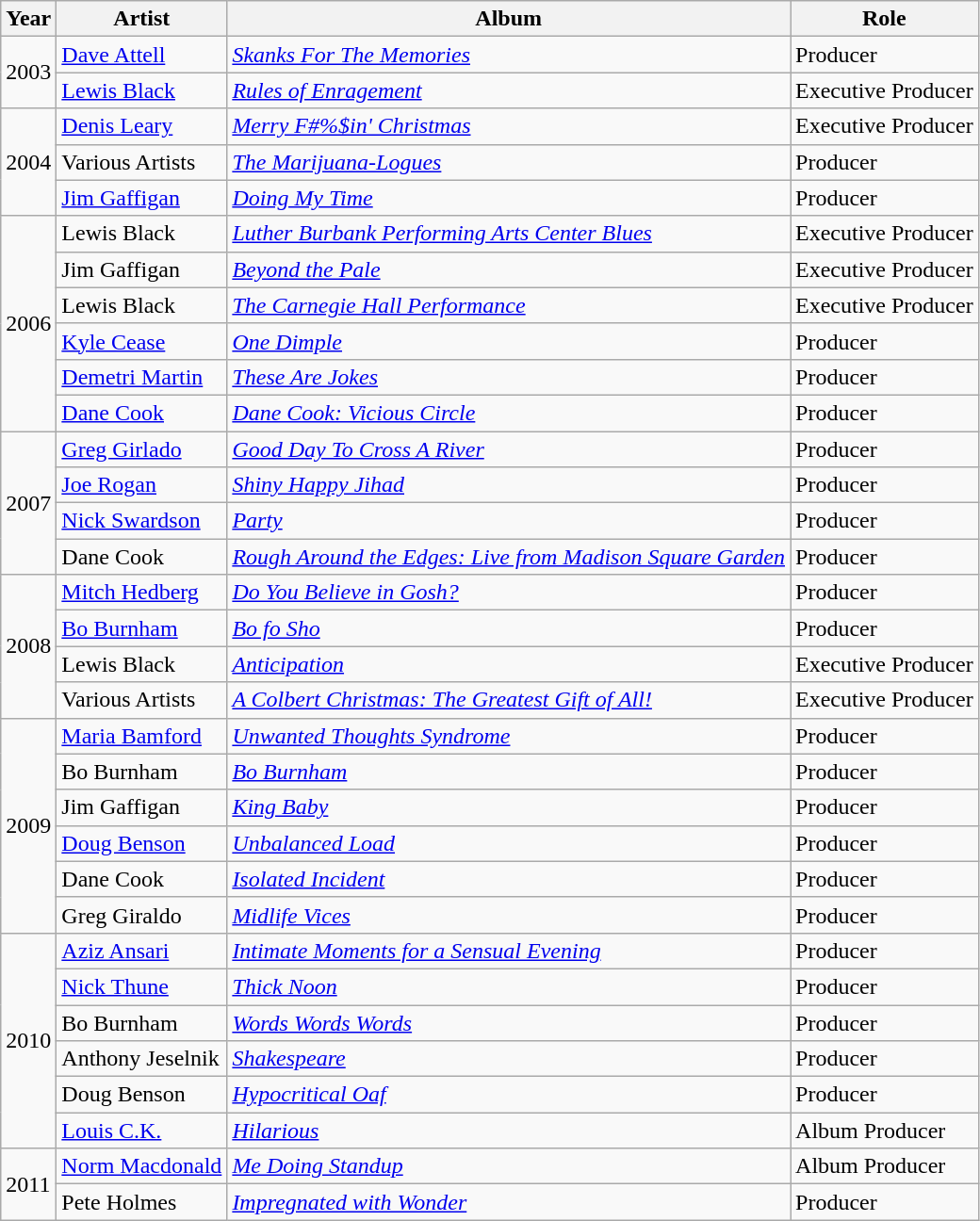<table class="wikitable">
<tr>
<th>Year</th>
<th>Artist</th>
<th>Album</th>
<th>Role</th>
</tr>
<tr>
<td rowspan="2">2003</td>
<td><a href='#'>Dave Attell</a></td>
<td><em><a href='#'>Skanks For The Memories</a></em></td>
<td>Producer</td>
</tr>
<tr>
<td><a href='#'>Lewis Black</a></td>
<td><em><a href='#'>Rules of Enragement</a></em></td>
<td>Executive Producer</td>
</tr>
<tr>
<td rowspan="3">2004</td>
<td><a href='#'>Denis Leary</a></td>
<td><em><a href='#'>Merry F#%$in' Christmas</a></em></td>
<td>Executive Producer</td>
</tr>
<tr>
<td>Various Artists</td>
<td><em><a href='#'>The Marijuana-Logues</a></em></td>
<td>Producer</td>
</tr>
<tr>
<td><a href='#'>Jim Gaffigan</a></td>
<td><em><a href='#'>Doing My Time</a></em></td>
<td>Producer</td>
</tr>
<tr>
<td rowspan="6">2006</td>
<td>Lewis Black</td>
<td><em><a href='#'>Luther Burbank Performing Arts Center Blues</a></em></td>
<td>Executive Producer</td>
</tr>
<tr>
<td>Jim Gaffigan</td>
<td><em><a href='#'>Beyond the Pale</a></em></td>
<td>Executive Producer</td>
</tr>
<tr>
<td>Lewis Black</td>
<td><em><a href='#'>The Carnegie Hall Performance</a></em></td>
<td>Executive Producer</td>
</tr>
<tr>
<td><a href='#'>Kyle Cease</a></td>
<td><em><a href='#'>One Dimple</a></em></td>
<td>Producer</td>
</tr>
<tr>
<td><a href='#'>Demetri Martin</a></td>
<td><em><a href='#'>These Are Jokes</a></em></td>
<td>Producer</td>
</tr>
<tr>
<td><a href='#'>Dane Cook</a></td>
<td><em><a href='#'>Dane Cook: Vicious Circle</a></em></td>
<td>Producer</td>
</tr>
<tr>
<td rowspan="4">2007</td>
<td><a href='#'>Greg Girlado</a></td>
<td><em><a href='#'>Good Day To Cross A River</a></em></td>
<td>Producer</td>
</tr>
<tr>
<td><a href='#'>Joe Rogan</a></td>
<td><em><a href='#'>Shiny Happy Jihad</a></em></td>
<td>Producer</td>
</tr>
<tr>
<td><a href='#'>Nick Swardson</a></td>
<td><em><a href='#'>Party</a></em></td>
<td>Producer</td>
</tr>
<tr>
<td>Dane Cook</td>
<td><em><a href='#'>Rough Around the Edges: Live from Madison Square Garden</a></em></td>
<td>Producer</td>
</tr>
<tr>
<td rowspan="4">2008</td>
<td><a href='#'>Mitch Hedberg</a></td>
<td><em><a href='#'>Do You Believe in Gosh?</a></em></td>
<td>Producer</td>
</tr>
<tr>
<td><a href='#'>Bo Burnham</a></td>
<td><em><a href='#'>Bo fo Sho</a></em></td>
<td>Producer</td>
</tr>
<tr>
<td>Lewis Black</td>
<td><em><a href='#'>Anticipation</a></em></td>
<td>Executive Producer</td>
</tr>
<tr>
<td>Various Artists</td>
<td><em><a href='#'>A Colbert Christmas: The Greatest Gift of All!</a></em></td>
<td>Executive Producer</td>
</tr>
<tr>
<td rowspan="6">2009</td>
<td><a href='#'>Maria Bamford</a></td>
<td><em><a href='#'>Unwanted Thoughts Syndrome</a></em></td>
<td>Producer</td>
</tr>
<tr>
<td>Bo Burnham</td>
<td><a href='#'><em>Bo Burnham</em></a></td>
<td>Producer</td>
</tr>
<tr>
<td>Jim Gaffigan</td>
<td><a href='#'><em>King Baby</em></a></td>
<td>Producer</td>
</tr>
<tr>
<td><a href='#'>Doug Benson</a></td>
<td><em><a href='#'>Unbalanced Load</a></em></td>
<td>Producer</td>
</tr>
<tr>
<td>Dane Cook</td>
<td><em><a href='#'>Isolated Incident</a></em></td>
<td>Producer</td>
</tr>
<tr>
<td>Greg Giraldo</td>
<td><em><a href='#'>Midlife Vices</a></em></td>
<td>Producer</td>
</tr>
<tr>
<td rowspan="6">2010</td>
<td><a href='#'>Aziz Ansari</a></td>
<td><em><a href='#'>Intimate Moments for a Sensual Evening</a></em></td>
<td>Producer</td>
</tr>
<tr>
<td><a href='#'>Nick Thune</a></td>
<td><em><a href='#'>Thick Noon</a></em></td>
<td>Producer</td>
</tr>
<tr>
<td>Bo Burnham</td>
<td><em><a href='#'>Words Words Words</a></em></td>
<td>Producer</td>
</tr>
<tr>
<td>Anthony Jeselnik</td>
<td><em><a href='#'>Shakespeare</a></em></td>
<td>Producer</td>
</tr>
<tr>
<td>Doug Benson</td>
<td><em><a href='#'>Hypocritical Oaf</a></em></td>
<td>Producer</td>
</tr>
<tr>
<td><a href='#'>Louis C.K.</a></td>
<td><a href='#'><em>Hilarious</em></a></td>
<td>Album Producer</td>
</tr>
<tr>
<td rowspan="2">2011</td>
<td><a href='#'>Norm Macdonald</a></td>
<td><em><a href='#'>Me Doing Standup</a></em></td>
<td>Album Producer</td>
</tr>
<tr>
<td>Pete Holmes</td>
<td><em><a href='#'>Impregnated with Wonder</a></em></td>
<td>Producer</td>
</tr>
</table>
